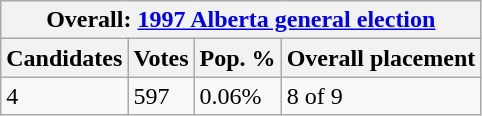<table class="wikitable">
<tr>
<th colspan="5">Overall: <a href='#'>1997 Alberta general election</a></th>
</tr>
<tr>
<th>Candidates</th>
<th>Votes</th>
<th>Pop. %</th>
<th>Overall placement</th>
</tr>
<tr>
<td>4</td>
<td>597</td>
<td>0.06%</td>
<td colspan="2">8 of 9</td>
</tr>
</table>
